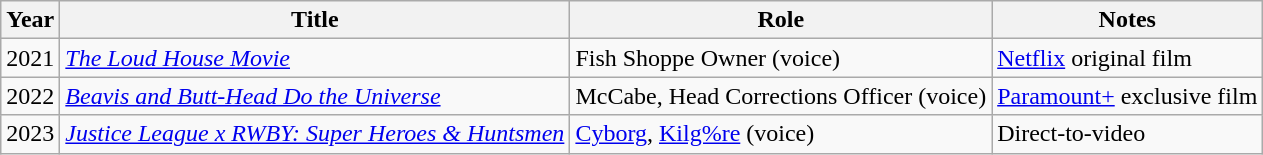<table class="wikitable sortable">
<tr>
<th>Year</th>
<th>Title</th>
<th>Role</th>
<th class="unsortable">Notes</th>
</tr>
<tr>
<td>2021</td>
<td><em><a href='#'>The Loud House Movie</a></em></td>
<td>Fish Shoppe Owner (voice)</td>
<td><a href='#'>Netflix</a> original film</td>
</tr>
<tr>
<td>2022</td>
<td><em><a href='#'>Beavis and Butt-Head Do the Universe</a></em></td>
<td>McCabe, Head Corrections Officer (voice)</td>
<td><a href='#'>Paramount+</a> exclusive film</td>
</tr>
<tr>
<td>2023</td>
<td><em><a href='#'>Justice League x RWBY: Super Heroes & Huntsmen</a></em></td>
<td><a href='#'>Cyborg</a>, <a href='#'>Kilg%re</a> (voice)</td>
<td>Direct-to-video</td>
</tr>
</table>
